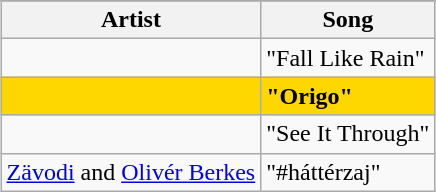<table class="sortable wikitable" style="margin: 1em auto 1em auto; text-align:left">
<tr>
</tr>
<tr>
<th>Artist</th>
<th>Song</th>
</tr>
<tr>
<td></td>
<td>"Fall Like Rain"</td>
</tr>
<tr style="font-weight:bold; background:gold;">
<td></td>
<td>"Origo"</td>
</tr>
<tr>
<td></td>
<td>"See It Through"</td>
</tr>
<tr>
<td><a href='#'>Zävodi</a> and <a href='#'>Olivér Berkes</a></td>
<td>"#háttérzaj"</td>
</tr>
</table>
